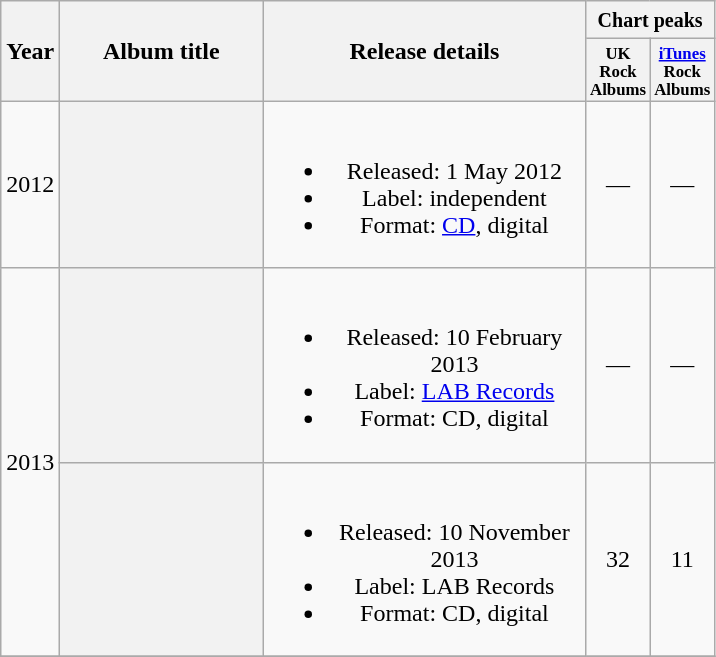<table class="wikitable plainrowheaders" style="text-align:center;">
<tr>
<th scope="col" rowspan="2">Year</th>
<th scope="col" rowspan="2" style="width:8em;">Album title</th>
<th scope="col" rowspan="2" style="width:13em;">Release details</th>
<th scope="col" colspan="2"><small>Chart peaks</small></th>
</tr>
<tr>
<th style="width:2em;font-size:70%;">UK Rock Albums</th>
<th style="width:2em;font-size:70%;"><a href='#'>iTunes</a> Rock Albums</th>
</tr>
<tr>
<td>2012</td>
<th></th>
<td><br><ul><li>Released: 1 May 2012</li><li>Label: independent</li><li>Format: <a href='#'>CD</a>, digital</li></ul></td>
<td>—</td>
<td>—</td>
</tr>
<tr>
<td rowspan="2">2013</td>
<th></th>
<td><br><ul><li>Released: 10 February 2013</li><li>Label: <a href='#'>LAB Records</a></li><li>Format: CD, digital</li></ul></td>
<td>—</td>
<td>—</td>
</tr>
<tr>
<th></th>
<td><br><ul><li>Released: 10 November 2013</li><li>Label: LAB Records</li><li>Format: CD, digital</li></ul></td>
<td>32</td>
<td>11</td>
</tr>
<tr>
</tr>
</table>
